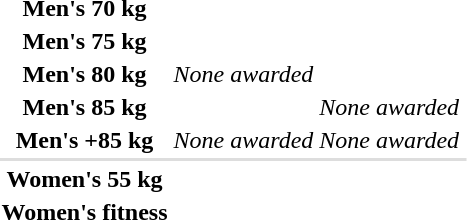<table>
<tr>
<th scope="row">Men's 70 kg</th>
<td></td>
<td></td>
<td></td>
</tr>
<tr>
<th scope="row">Men's 75 kg</th>
<td></td>
<td></td>
<td></td>
</tr>
<tr>
<th scope="row">Men's 80 kg</th>
<td><em>None awarded</em></td>
<td></td>
<td></td>
</tr>
<tr>
<th scope="row">Men's 85 kg</th>
<td></td>
<td><em>None awarded</em></td>
<td></td>
</tr>
<tr>
<th scope="row">Men's +85 kg</th>
<td><em>None awarded</em></td>
<td><em>None awarded</em></td>
<td></td>
</tr>
<tr bgcolor=#DDDDDD>
<td colspan=4></td>
</tr>
<tr>
<th scope="row">Women's 55 kg</th>
<td></td>
<td></td>
<td></td>
</tr>
<tr>
<th scope="row">Women's fitness</th>
<td></td>
<td></td>
<td></td>
</tr>
</table>
